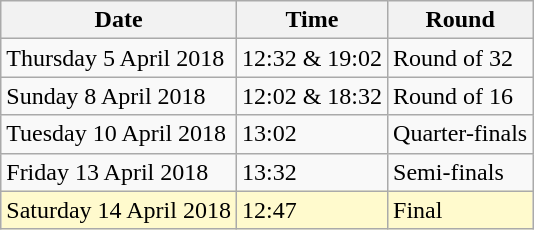<table class="wikitable">
<tr>
<th>Date</th>
<th>Time</th>
<th>Round</th>
</tr>
<tr>
<td>Thursday 5 April 2018</td>
<td>12:32 & 19:02</td>
<td>Round of 32</td>
</tr>
<tr>
<td>Sunday 8 April 2018</td>
<td>12:02 & 18:32</td>
<td>Round of 16</td>
</tr>
<tr>
<td>Tuesday 10 April 2018</td>
<td>13:02</td>
<td>Quarter-finals</td>
</tr>
<tr>
<td>Friday 13 April 2018</td>
<td>13:32</td>
<td>Semi-finals</td>
</tr>
<tr>
<td style=background:lemonchiffon>Saturday 14 April 2018</td>
<td style=background:lemonchiffon>12:47</td>
<td style=background:lemonchiffon>Final</td>
</tr>
</table>
